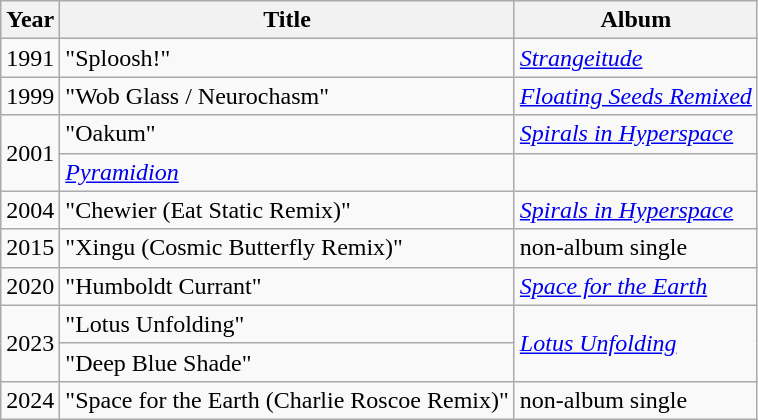<table class="wikitable" style="text-align:left;">
<tr>
<th scope="col">Year</th>
<th scope="col">Title</th>
<th scope="col">Album</th>
</tr>
<tr>
<td rowspan>1991</td>
<td align="left">"Sploosh!"</td>
<td><em><a href='#'>Strangeitude</a></em></td>
</tr>
<tr>
<td rowspan>1999</td>
<td align="left">"Wob Glass / Neurochasm"</td>
<td><em><a href='#'>Floating Seeds Remixed</a></em></td>
</tr>
<tr>
<td rowspan="2">2001</td>
<td align="left">"Oakum"</td>
<td><em><a href='#'>Spirals in Hyperspace</a></em></td>
</tr>
<tr>
<td align="left"><em><a href='#'>Pyramidion</a></em></td>
</tr>
<tr>
<td rowspan>2004</td>
<td align="left">"Chewier (Eat Static Remix)"</td>
<td><em><a href='#'>Spirals in Hyperspace</a></em></td>
</tr>
<tr>
<td rowspan>2015</td>
<td align="left">"Xingu (Cosmic Butterfly Remix)"</td>
<td>non-album single</td>
</tr>
<tr>
<td rowspan>2020</td>
<td align="left">"Humboldt Currant"</td>
<td><em><a href='#'>Space for the Earth</a></em></td>
</tr>
<tr>
<td rowspan="2">2023</td>
<td align="left">"Lotus Unfolding"</td>
<td rowspan="2"><em><a href='#'>Lotus Unfolding</a></em></td>
</tr>
<tr>
<td align="left">"Deep Blue Shade"</td>
</tr>
<tr>
<td rowspan>2024</td>
<td align="left">"Space for the Earth (Charlie Roscoe Remix)"</td>
<td>non-album single</td>
</tr>
</table>
